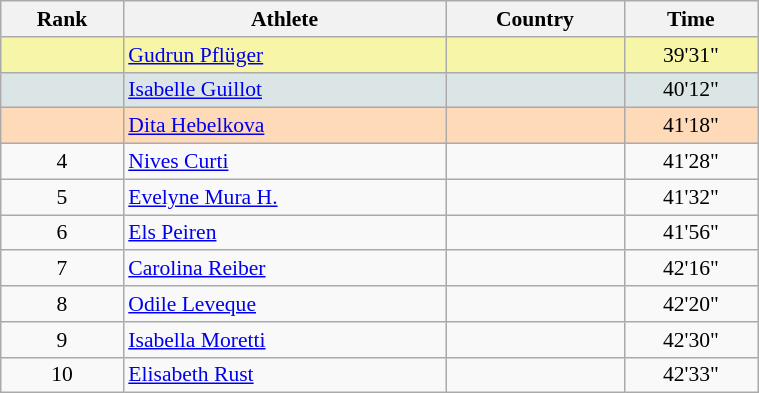<table class="wikitable" width=40% style="font-size:90%; text-align:center;">
<tr>
<th>Rank</th>
<th>Athlete</th>
<th>Country</th>
<th>Time</th>
</tr>
<tr bgcolor="#F7F6A8">
<td></td>
<td align=left><a href='#'>Gudrun Pflüger</a></td>
<td align=left></td>
<td>39'31"</td>
</tr>
<tr bgcolor="#DCE5E5">
<td></td>
<td align=left><a href='#'>Isabelle Guillot</a></td>
<td align=left></td>
<td>40'12"</td>
</tr>
<tr bgcolor="#FFDAB9">
<td></td>
<td align=left><a href='#'>Dita Hebelkova</a></td>
<td align=left></td>
<td>41'18"</td>
</tr>
<tr>
<td>4</td>
<td align=left><a href='#'>Nives Curti</a></td>
<td align=left></td>
<td>41'28"</td>
</tr>
<tr>
<td>5</td>
<td align=left><a href='#'>Evelyne Mura H.</a></td>
<td align=left></td>
<td>41'32"</td>
</tr>
<tr>
<td>6</td>
<td align=left><a href='#'>Els Peiren</a></td>
<td align=left></td>
<td>41'56"</td>
</tr>
<tr>
<td>7</td>
<td align=left><a href='#'>Carolina Reiber</a></td>
<td align=left></td>
<td>42'16"</td>
</tr>
<tr>
<td>8</td>
<td align=left><a href='#'>Odile Leveque</a></td>
<td align=left></td>
<td>42'20"</td>
</tr>
<tr>
<td>9</td>
<td align=left><a href='#'>Isabella Moretti</a></td>
<td align=left></td>
<td>42'30"</td>
</tr>
<tr>
<td>10</td>
<td align=left><a href='#'>Elisabeth Rust</a></td>
<td align=left></td>
<td>42'33"</td>
</tr>
</table>
